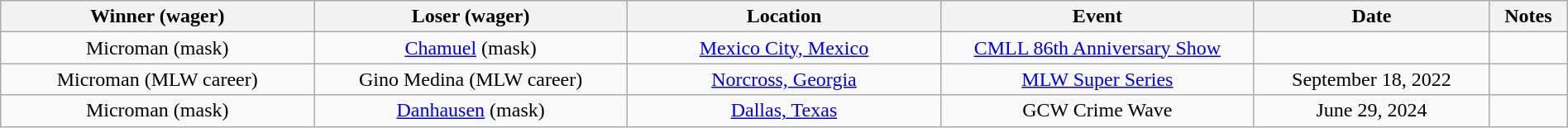<table class="wikitable sortable" width=100%  style="text-align: center">
<tr>
<th width=20% scope="col">Winner (wager)</th>
<th width=20% scope="col">Loser (wager)</th>
<th width=20% scope="col">Location</th>
<th width=20% scope="col">Event</th>
<th width=15% scope="col">Date</th>
<th class="unsortable" width=5% scope="col">Notes</th>
</tr>
<tr>
<td>Microman (mask)</td>
<td><a href='#'>Chamuel</a> (mask)</td>
<td><a href='#'>Mexico City, Mexico</a></td>
<td><a href='#'>CMLL 86th Anniversary Show</a></td>
<td></td>
<td></td>
</tr>
<tr>
<td>Microman (MLW career)</td>
<td>Gino Medina (MLW career)</td>
<td><a href='#'>Norcross, Georgia</a></td>
<td><a href='#'>MLW Super Series</a></td>
<td>September 18, 2022</td>
<td></td>
</tr>
<tr>
<td>Microman (mask)</td>
<td><a href='#'>Danhausen</a> (mask)</td>
<td><a href='#'>Dallas, Texas</a></td>
<td>GCW Crime Wave</td>
<td>June 29, 2024</td>
<td></td>
</tr>
</table>
